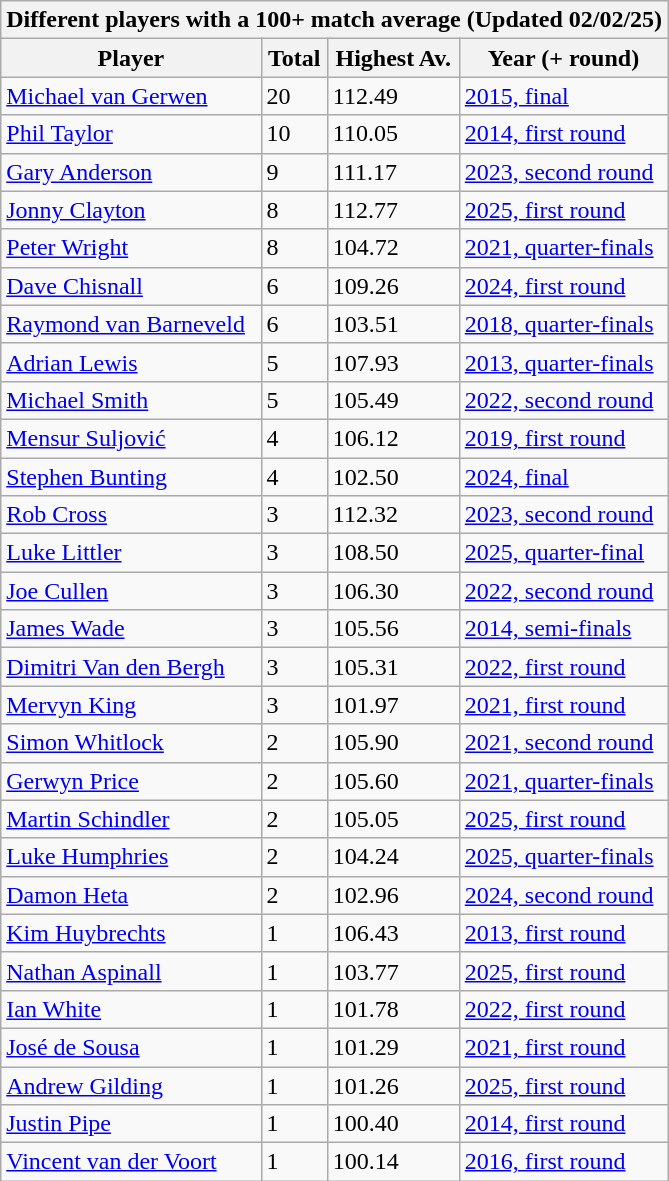<table class="wikitable sortable">
<tr>
<th colspan=4>Different players with a 100+ match average (Updated 02/02/25)</th>
</tr>
<tr>
<th>Player</th>
<th>Total</th>
<th>Highest Av.</th>
<th>Year (+ round)</th>
</tr>
<tr>
<td> <a href='#'>Michael van Gerwen</a></td>
<td>20</td>
<td>112.49</td>
<td><a href='#'>2015, final</a></td>
</tr>
<tr>
<td> <a href='#'>Phil Taylor</a></td>
<td>10</td>
<td>110.05</td>
<td><a href='#'>2014, first round</a></td>
</tr>
<tr>
<td> <a href='#'>Gary Anderson</a></td>
<td>9</td>
<td>111.17</td>
<td><a href='#'>2023, second round</a></td>
</tr>
<tr>
<td> <a href='#'>Jonny Clayton</a></td>
<td>8</td>
<td>112.77</td>
<td><a href='#'>2025, first round</a></td>
</tr>
<tr>
<td> <a href='#'>Peter Wright</a></td>
<td>8</td>
<td>104.72</td>
<td><a href='#'>2021, quarter-finals</a></td>
</tr>
<tr>
<td> <a href='#'>Dave Chisnall</a></td>
<td>6</td>
<td>109.26</td>
<td><a href='#'>2024, first round</a></td>
</tr>
<tr>
<td> <a href='#'>Raymond van Barneveld</a></td>
<td>6</td>
<td>103.51</td>
<td><a href='#'>2018, quarter-finals</a></td>
</tr>
<tr>
<td> <a href='#'>Adrian Lewis</a></td>
<td>5</td>
<td>107.93</td>
<td><a href='#'>2013, quarter-finals</a></td>
</tr>
<tr>
<td> <a href='#'>Michael Smith</a></td>
<td>5</td>
<td>105.49</td>
<td><a href='#'>2022, second round</a></td>
</tr>
<tr>
<td> <a href='#'>Mensur Suljović</a></td>
<td>4</td>
<td>106.12</td>
<td><a href='#'>2019, first round</a></td>
</tr>
<tr>
<td> <a href='#'>Stephen Bunting</a></td>
<td>4</td>
<td>102.50</td>
<td><a href='#'>2024, final</a></td>
</tr>
<tr>
<td> <a href='#'>Rob Cross</a></td>
<td>3</td>
<td>112.32</td>
<td><a href='#'>2023, second round</a></td>
</tr>
<tr>
<td> <a href='#'>Luke Littler</a></td>
<td>3</td>
<td>108.50</td>
<td><a href='#'>2025, quarter-final</a></td>
</tr>
<tr>
<td> <a href='#'>Joe Cullen</a></td>
<td>3</td>
<td>106.30</td>
<td><a href='#'>2022, second round</a></td>
</tr>
<tr>
<td> <a href='#'>James Wade</a></td>
<td>3</td>
<td>105.56</td>
<td><a href='#'>2014, semi-finals</a></td>
</tr>
<tr>
<td> <a href='#'>Dimitri Van den Bergh</a></td>
<td>3</td>
<td>105.31</td>
<td><a href='#'>2022, first round</a></td>
</tr>
<tr>
<td> <a href='#'>Mervyn King</a></td>
<td>3</td>
<td>101.97</td>
<td><a href='#'>2021, first round</a></td>
</tr>
<tr>
<td> <a href='#'>Simon Whitlock</a></td>
<td>2</td>
<td>105.90</td>
<td><a href='#'>2021, second round</a></td>
</tr>
<tr>
<td> <a href='#'>Gerwyn Price</a></td>
<td>2</td>
<td>105.60</td>
<td><a href='#'>2021, quarter-finals</a></td>
</tr>
<tr>
<td> <a href='#'>Martin Schindler</a></td>
<td>2</td>
<td>105.05</td>
<td><a href='#'>2025, first round</a></td>
</tr>
<tr>
<td> <a href='#'>Luke Humphries</a></td>
<td>2</td>
<td>104.24</td>
<td><a href='#'>2025, quarter-finals</a></td>
</tr>
<tr>
<td> <a href='#'>Damon Heta</a></td>
<td>2</td>
<td>102.96</td>
<td><a href='#'>2024, second round</a></td>
</tr>
<tr>
<td> <a href='#'>Kim Huybrechts</a></td>
<td>1</td>
<td>106.43</td>
<td><a href='#'>2013, first round</a></td>
</tr>
<tr>
<td> <a href='#'>Nathan Aspinall</a></td>
<td>1</td>
<td>103.77</td>
<td><a href='#'>2025, first round</a></td>
</tr>
<tr>
<td> <a href='#'>Ian White</a></td>
<td>1</td>
<td>101.78</td>
<td><a href='#'>2022, first round</a></td>
</tr>
<tr>
<td> <a href='#'>José de Sousa</a></td>
<td>1</td>
<td>101.29</td>
<td><a href='#'>2021, first round</a></td>
</tr>
<tr>
<td> <a href='#'>Andrew Gilding</a></td>
<td>1</td>
<td>101.26</td>
<td><a href='#'>2025, first round</a></td>
</tr>
<tr>
<td> <a href='#'>Justin Pipe</a></td>
<td>1</td>
<td>100.40</td>
<td><a href='#'>2014, first round</a></td>
</tr>
<tr>
<td> <a href='#'>Vincent van der Voort</a></td>
<td>1</td>
<td>100.14</td>
<td><a href='#'>2016, first round</a></td>
</tr>
</table>
